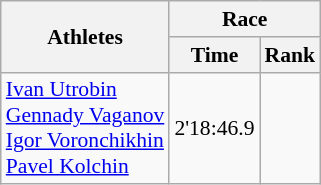<table class="wikitable" border="1" style="font-size:90%">
<tr>
<th rowspan=2>Athletes</th>
<th colspan=2>Race</th>
</tr>
<tr>
<th>Time</th>
<th>Rank</th>
</tr>
<tr>
<td><a href='#'>Ivan Utrobin</a><br><a href='#'>Gennady Vaganov</a><br><a href='#'>Igor Voronchikhin</a><br><a href='#'>Pavel Kolchin</a></td>
<td align=center>2'18:46.9</td>
<td align=center></td>
</tr>
</table>
